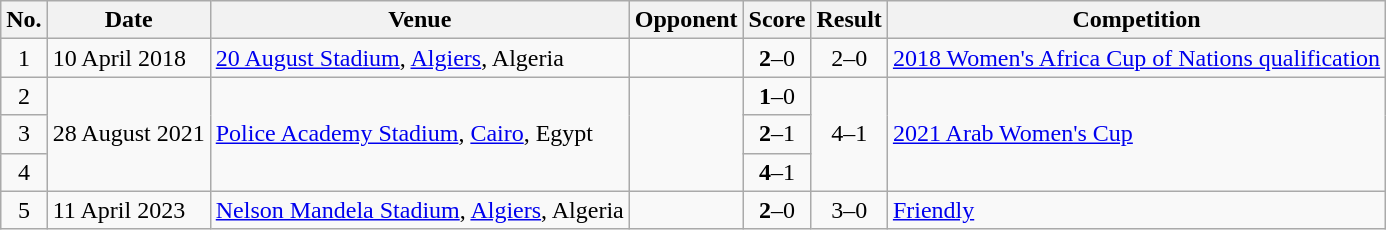<table class="wikitable sortable">
<tr>
<th scope="col">No.</th>
<th scope="col">Date</th>
<th scope="col">Venue</th>
<th scope="col">Opponent</th>
<th scope="col">Score</th>
<th scope="col">Result</th>
<th scope="col">Competition</th>
</tr>
<tr>
<td align="center">1</td>
<td>10 April 2018</td>
<td><a href='#'>20 August Stadium</a>, <a href='#'>Algiers</a>, Algeria</td>
<td></td>
<td align="center"><strong>2</strong>–0</td>
<td align="center">2–0</td>
<td><a href='#'>2018 Women's Africa Cup of Nations qualification</a></td>
</tr>
<tr>
<td align="center">2</td>
<td rowspan="3">28 August 2021</td>
<td rowspan="3"><a href='#'>Police Academy Stadium</a>, <a href='#'>Cairo</a>, Egypt</td>
<td rowspan="3"></td>
<td align="center"><strong>1</strong>–0</td>
<td align="center" rowspan="3">4–1</td>
<td rowspan="3"><a href='#'>2021 Arab Women's Cup</a></td>
</tr>
<tr>
<td align="center">3</td>
<td align="center"><strong>2</strong>–1</td>
</tr>
<tr>
<td align="center">4</td>
<td align="center"><strong>4</strong>–1</td>
</tr>
<tr>
<td align="center">5</td>
<td>11 April 2023</td>
<td><a href='#'>Nelson Mandela Stadium</a>, <a href='#'>Algiers</a>, Algeria</td>
<td></td>
<td align="center"><strong>2</strong>–0</td>
<td align="center">3–0</td>
<td><a href='#'>Friendly</a></td>
</tr>
</table>
